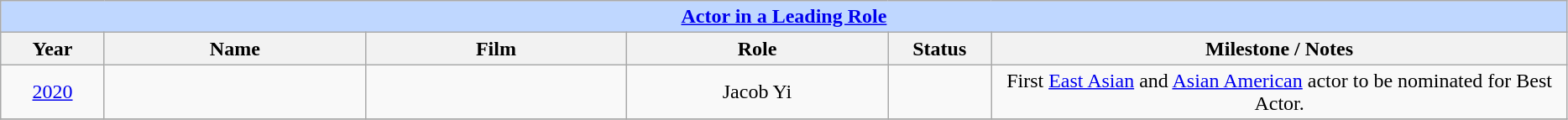<table class="wikitable" style="text-align: center">
<tr style="background:#bfd7ff;">
<td colspan="7" style="text-align:center;"><strong><a href='#'>Actor in a Leading Role</a></strong></td>
</tr>
<tr style="background:#ebf5ff;">
<th width="75">Year</th>
<th width="200">Name</th>
<th width="200">Film</th>
<th width="200">Role</th>
<th width="75">Status</th>
<th width="450">Milestone / Notes</th>
</tr>
<tr>
<td><a href='#'>2020</a><br></td>
<td></td>
<td></td>
<td>Jacob Yi</td>
<td></td>
<td>First <a href='#'>East Asian</a> and <a href='#'>Asian American</a> actor to be nominated for Best Actor.</td>
</tr>
<tr>
</tr>
</table>
